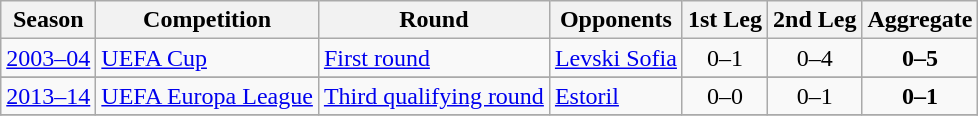<table class="wikitable">
<tr>
<th>Season</th>
<th>Competition</th>
<th>Round</th>
<th>Opponents</th>
<th>1st Leg</th>
<th>2nd Leg</th>
<th>Aggregate</th>
</tr>
<tr>
<td><a href='#'>2003–04</a></td>
<td><a href='#'>UEFA Cup</a></td>
<td><a href='#'>First round</a></td>
<td> <a href='#'>Levski Sofia</a></td>
<td style="text-align:center;">0–1</td>
<td style="text-align:center;">0–4</td>
<td style="text-align:center;"><strong>0–5</strong></td>
</tr>
<tr>
</tr>
<tr>
<td><a href='#'>2013–14</a></td>
<td><a href='#'>UEFA Europa League</a></td>
<td><a href='#'>Third qualifying round</a></td>
<td> <a href='#'>Estoril</a></td>
<td style="text-align:center;">0–0</td>
<td style="text-align:center;">0–1</td>
<td style="text-align:center;"><strong>0–1</strong></td>
</tr>
<tr>
</tr>
</table>
